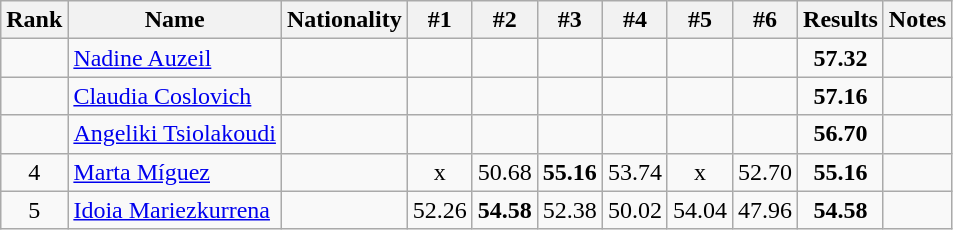<table class="wikitable sortable" style="text-align:center">
<tr>
<th>Rank</th>
<th>Name</th>
<th>Nationality</th>
<th>#1</th>
<th>#2</th>
<th>#3</th>
<th>#4</th>
<th>#5</th>
<th>#6</th>
<th>Results</th>
<th>Notes</th>
</tr>
<tr>
<td></td>
<td align=left><a href='#'>Nadine Auzeil</a></td>
<td align=left></td>
<td></td>
<td></td>
<td></td>
<td></td>
<td></td>
<td></td>
<td><strong>57.32</strong></td>
<td></td>
</tr>
<tr>
<td></td>
<td align=left><a href='#'>Claudia Coslovich</a></td>
<td align=left></td>
<td></td>
<td></td>
<td></td>
<td></td>
<td></td>
<td></td>
<td><strong>57.16</strong></td>
<td></td>
</tr>
<tr>
<td></td>
<td align=left><a href='#'>Angeliki Tsiolakoudi</a></td>
<td align=left></td>
<td></td>
<td></td>
<td></td>
<td></td>
<td></td>
<td></td>
<td><strong>56.70</strong></td>
<td></td>
</tr>
<tr>
<td>4</td>
<td align=left><a href='#'>Marta Míguez</a></td>
<td align=left></td>
<td>x</td>
<td>50.68</td>
<td><strong>55.16</strong></td>
<td>53.74</td>
<td>x</td>
<td>52.70</td>
<td><strong>55.16</strong></td>
<td></td>
</tr>
<tr>
<td>5</td>
<td align=left><a href='#'>Idoia Mariezkurrena</a></td>
<td align=left></td>
<td>52.26</td>
<td><strong>54.58</strong></td>
<td>52.38</td>
<td>50.02</td>
<td>54.04</td>
<td>47.96</td>
<td><strong>54.58</strong></td>
<td></td>
</tr>
</table>
